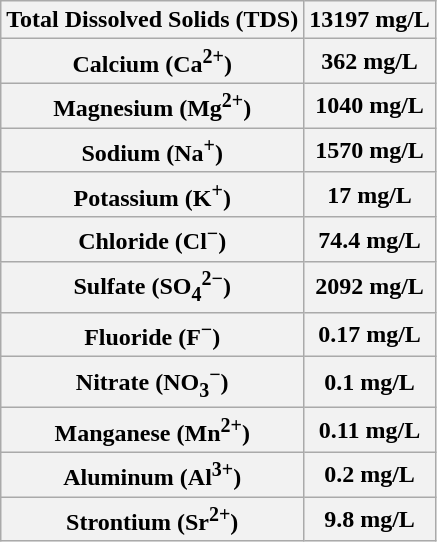<table class="wikitable" border="0">
<tr>
<th>Total Dissolved Solids (TDS)</th>
<th>13197 mg/L</th>
</tr>
<tr>
<th>Calcium (Ca<sup>2+</sup>)</th>
<th>362 mg/L</th>
</tr>
<tr>
<th>Magnesium (Mg<sup>2+</sup>)</th>
<th>1040 mg/L</th>
</tr>
<tr>
<th>Sodium (Na<sup>+</sup>)</th>
<th>1570 mg/L</th>
</tr>
<tr>
<th>Potassium (K<sup>+</sup>)</th>
<th>17 mg/L</th>
</tr>
<tr>
<th>Chloride (Cl<sup>−</sup>)</th>
<th>74.4 mg/L</th>
</tr>
<tr>
<th>Sulfate (SO<sub>4</sub><sup>2−</sup>)</th>
<th>2092 mg/L</th>
</tr>
<tr>
<th>Fluoride (F<sup>−</sup>)</th>
<th>0.17 mg/L</th>
</tr>
<tr>
<th>Nitrate (NO<sub>3</sub><sup>−</sup>)</th>
<th>0.1 mg/L</th>
</tr>
<tr>
<th>Manganese (Mn<sup>2+</sup>)</th>
<th>0.11 mg/L</th>
</tr>
<tr>
<th>Aluminum (Al<sup>3+</sup>)</th>
<th>0.2 mg/L</th>
</tr>
<tr>
<th>Strontium (Sr<sup>2+</sup>)</th>
<th>9.8 mg/L</th>
</tr>
</table>
